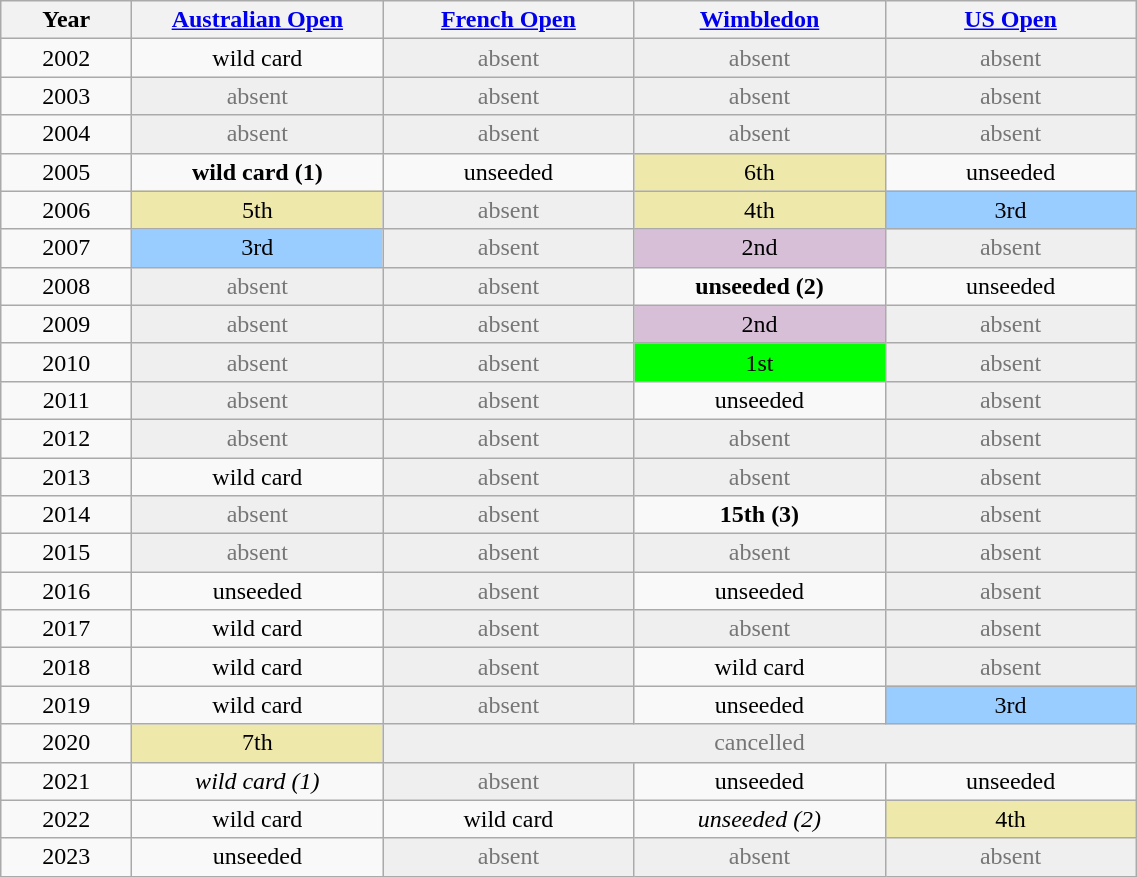<table class="wikitable" style="text-align:center">
<tr>
<th width="80">Year</th>
<th width="160"><a href='#'>Australian Open</a></th>
<th width="160"><a href='#'>French Open</a></th>
<th width="160"><a href='#'>Wimbledon</a></th>
<th width="160"><a href='#'>US Open</a></th>
</tr>
<tr>
<td>2002</td>
<td>wild card</td>
<td bgcolor=efefef style=color:#767676>absent</td>
<td bgcolor=efefef style=color:#767676>absent</td>
<td bgcolor=efefef style=color:#767676>absent</td>
</tr>
<tr>
<td>2003</td>
<td bgcolor=efefef style=color:#767676>absent</td>
<td bgcolor=efefef style=color:#767676>absent</td>
<td bgcolor=efefef style=color:#767676>absent</td>
<td bgcolor=efefef style=color:#767676>absent</td>
</tr>
<tr>
<td>2004</td>
<td bgcolor=efefef style=color:#767676>absent</td>
<td bgcolor=efefef style=color:#767676>absent</td>
<td bgcolor=efefef style=color:#767676>absent</td>
<td bgcolor=efefef style=color:#767676>absent</td>
</tr>
<tr>
<td>2005</td>
<td><strong>wild card (1)</strong></td>
<td>unseeded</td>
<td bgcolor=eee8aa>6th</td>
<td>unseeded</td>
</tr>
<tr>
<td>2006</td>
<td bgcolor=eee8aa>5th</td>
<td bgcolor=efefef style=color:#767676>absent</td>
<td bgcolor=eee8aa>4th</td>
<td bgcolor=#9cf>3rd</td>
</tr>
<tr>
<td>2007</td>
<td bgcolor=#9cf>3rd</td>
<td bgcolor=efefef style=color:#767676>absent</td>
<td bgcolor=thistle>2nd</td>
<td bgcolor=efefef style=color:#767676>absent</td>
</tr>
<tr>
<td>2008</td>
<td bgcolor=efefef style=color:#767676>absent</td>
<td bgcolor=efefef style=color:#767676>absent</td>
<td><strong>unseeded (2)</strong></td>
<td>unseeded</td>
</tr>
<tr>
<td>2009</td>
<td bgcolor=efefef style=color:#767676>absent</td>
<td bgcolor=efefef style=color:#767676>absent</td>
<td bgcolor=thistle>2nd</td>
<td bgcolor=efefef style=color:#767676>absent</td>
</tr>
<tr>
<td>2010</td>
<td bgcolor=efefef style=color:#767676>absent</td>
<td bgcolor=efefef style=color:#767676>absent</td>
<td bgcolor=lime>1st</td>
<td bgcolor=efefef style=color:#767676>absent</td>
</tr>
<tr>
<td>2011</td>
<td bgcolor=efefef style=color:#767676>absent</td>
<td bgcolor=efefef style=color:#767676>absent</td>
<td>unseeded</td>
<td bgcolor=efefef style=color:#767676>absent</td>
</tr>
<tr>
<td>2012</td>
<td bgcolor=efefef style=color:#767676>absent</td>
<td bgcolor=efefef style=color:#767676>absent</td>
<td bgcolor=efefef style=color:#767676>absent</td>
<td bgcolor=efefef style=color:#767676>absent</td>
</tr>
<tr>
<td>2013</td>
<td>wild card</td>
<td bgcolor=efefef style=color:#767676>absent</td>
<td bgcolor=efefef style=color:#767676>absent</td>
<td bgcolor=efefef style=color:#767676>absent</td>
</tr>
<tr>
<td>2014</td>
<td bgcolor=efefef style=color:#767676>absent</td>
<td bgcolor=efefef style=color:#767676>absent</td>
<td><strong>15th (3)</strong></td>
<td bgcolor=efefef style=color:#767676>absent</td>
</tr>
<tr>
<td>2015</td>
<td bgcolor=efefef style=color:#767676>absent</td>
<td bgcolor=efefef style=color:#767676>absent</td>
<td bgcolor=efefef style=color:#767676>absent</td>
<td bgcolor=efefef style=color:#767676>absent</td>
</tr>
<tr>
<td>2016</td>
<td>unseeded</td>
<td bgcolor=efefef style=color:#767676>absent</td>
<td>unseeded</td>
<td bgcolor=efefef style=color:#767676>absent</td>
</tr>
<tr>
<td>2017</td>
<td>wild card</td>
<td bgcolor=efefef style=color:#767676>absent</td>
<td bgcolor=efefef style=color:#767676>absent</td>
<td bgcolor=efefef style=color:#767676>absent</td>
</tr>
<tr>
<td>2018</td>
<td>wild card</td>
<td bgcolor=efefef style=color:#767676>absent</td>
<td>wild card</td>
<td bgcolor=efefef style=color:#767676>absent</td>
</tr>
<tr>
<td>2019</td>
<td>wild card</td>
<td bgcolor=efefef style=color:#767676>absent</td>
<td>unseeded</td>
<td bgcolor=#9cf>3rd</td>
</tr>
<tr>
<td>2020</td>
<td bgcolor=eee8aa>7th</td>
<td bgcolor=efefef style=color:#767676 colspan=3>cancelled</td>
</tr>
<tr>
<td>2021</td>
<td><em>wild card (1)</em></td>
<td bgcolor=efefef style=color:#767676>absent</td>
<td>unseeded</td>
<td>unseeded</td>
</tr>
<tr>
<td>2022</td>
<td>wild card</td>
<td>wild card</td>
<td><em>unseeded (2)</em></td>
<td bgcolor=eee8aa>4th</td>
</tr>
<tr>
<td>2023</td>
<td>unseeded</td>
<td bgcolor="efefef" style="color:#767676">absent</td>
<td bgcolor="efefef" style="color:#767676">absent</td>
<td bgcolor="efefef" style="color:#767676">absent</td>
</tr>
</table>
